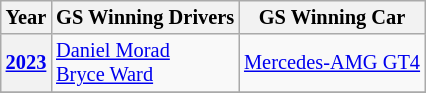<table class="wikitable" style="font-size:85%;">
<tr>
<th>Year</th>
<th>GS Winning Drivers</th>
<th>GS Winning Car</th>
</tr>
<tr>
<th><a href='#'>2023</a></th>
<td> <a href='#'>Daniel Morad</a><br> <a href='#'>Bryce Ward</a></td>
<td><a href='#'>Mercedes-AMG GT4</a></td>
</tr>
<tr>
</tr>
</table>
